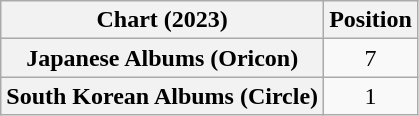<table class="wikitable plainrowheaders sortable" style="text-align:center">
<tr>
<th scope="col">Chart (2023)</th>
<th scope="col">Position</th>
</tr>
<tr>
<th scope="row">Japanese Albums (Oricon)</th>
<td>7</td>
</tr>
<tr>
<th scope="row">South Korean Albums (Circle)</th>
<td>1</td>
</tr>
</table>
